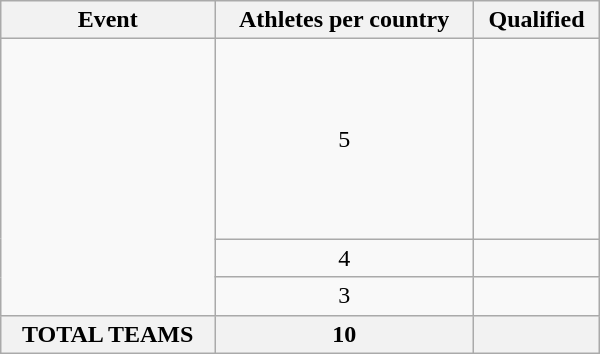<table class=wikitable width=400>
<tr>
<th>Event</th>
<th>Athletes per country</th>
<th>Qualified</th>
</tr>
<tr>
<td rowspan="3"></td>
<td align="center">5</td>
<td><br><br><br><br><br><br><br></td>
</tr>
<tr>
<td align="center">4</td>
<td></td>
</tr>
<tr>
<td align="center">3</td>
<td></td>
</tr>
<tr>
<th>TOTAL TEAMS</th>
<th>10</th>
<th></th>
</tr>
</table>
